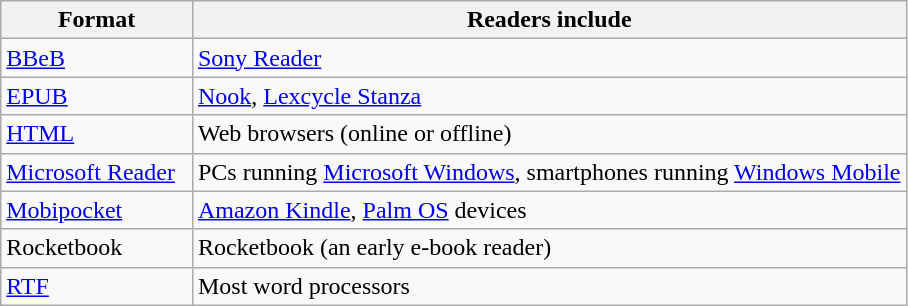<table class="wikitable">
<tr>
<th>Format</th>
<th>Readers include</th>
</tr>
<tr>
<td><a href='#'>BBeB</a></td>
<td><a href='#'>Sony Reader</a></td>
</tr>
<tr>
<td><a href='#'>EPUB</a></td>
<td><a href='#'>Nook</a>, <a href='#'>Lexcycle Stanza</a></td>
</tr>
<tr>
<td><a href='#'>HTML</a></td>
<td>Web browsers (online or offline)</td>
</tr>
<tr>
<td><a href='#'>Microsoft Reader</a>  </td>
<td>PCs running <a href='#'>Microsoft Windows</a>, smartphones running <a href='#'>Windows Mobile</a></td>
</tr>
<tr>
<td><a href='#'>Mobipocket</a></td>
<td><a href='#'>Amazon Kindle</a>, <a href='#'>Palm OS</a> devices</td>
</tr>
<tr>
<td>Rocketbook</td>
<td>Rocketbook (an early e-book reader)</td>
</tr>
<tr>
<td><a href='#'>RTF</a></td>
<td>Most word processors</td>
</tr>
</table>
